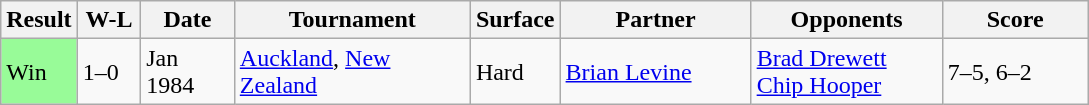<table class="sortable wikitable">
<tr>
<th style="width:40px">Result</th>
<th style="width:35px" class="unsortable">W-L</th>
<th style="width:55px">Date</th>
<th style="width:150px">Tournament</th>
<th style="width:50px">Surface</th>
<th style="width:120px">Partner</th>
<th style="width:120px">Opponents</th>
<th style="width:90px" class="unsortable">Score</th>
</tr>
<tr>
<td style="background:#98fb98;">Win</td>
<td>1–0</td>
<td>Jan 1984</td>
<td><a href='#'>Auckland</a>, <a href='#'>New Zealand</a></td>
<td>Hard</td>
<td> <a href='#'>Brian Levine</a></td>
<td> <a href='#'>Brad Drewett</a><br> <a href='#'>Chip Hooper</a></td>
<td>7–5, 6–2</td>
</tr>
</table>
